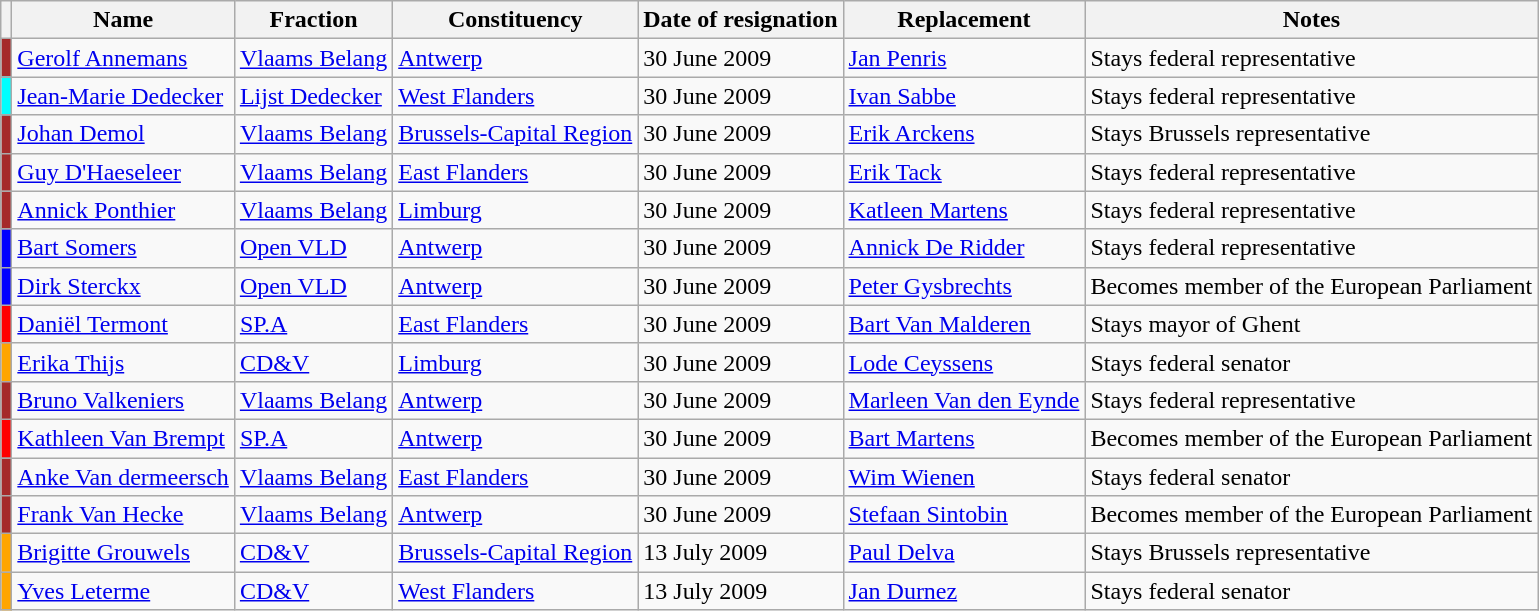<table class="wikitable sortable">
<tr>
<th></th>
<th>Name</th>
<th>Fraction</th>
<th>Constituency</th>
<th>Date of resignation</th>
<th>Replacement</th>
<th>Notes</th>
</tr>
<tr>
<td bgcolor="brown"></td>
<td><a href='#'>Gerolf Annemans</a></td>
<td><a href='#'>Vlaams Belang</a></td>
<td><a href='#'>Antwerp</a></td>
<td>30 June 2009</td>
<td><a href='#'>Jan Penris</a></td>
<td>Stays federal representative</td>
</tr>
<tr>
<td bgcolor="#00ffff"></td>
<td><a href='#'>Jean-Marie Dedecker</a></td>
<td><a href='#'>Lijst Dedecker</a></td>
<td><a href='#'>West Flanders</a></td>
<td>30 June 2009</td>
<td><a href='#'>Ivan Sabbe</a></td>
<td>Stays federal representative</td>
</tr>
<tr>
<td bgcolor="brown"></td>
<td><a href='#'>Johan Demol</a></td>
<td><a href='#'>Vlaams Belang</a></td>
<td><a href='#'>Brussels-Capital Region</a></td>
<td>30 June 2009</td>
<td><a href='#'>Erik Arckens</a></td>
<td>Stays Brussels representative</td>
</tr>
<tr>
<td bgcolor="brown"></td>
<td><a href='#'>Guy D'Haeseleer</a></td>
<td><a href='#'>Vlaams Belang</a></td>
<td><a href='#'>East Flanders</a></td>
<td>30 June 2009</td>
<td><a href='#'>Erik Tack</a></td>
<td>Stays federal representative</td>
</tr>
<tr>
<td bgcolor="brown"></td>
<td><a href='#'>Annick Ponthier</a></td>
<td><a href='#'>Vlaams Belang</a></td>
<td><a href='#'>Limburg</a></td>
<td>30 June 2009</td>
<td><a href='#'>Katleen Martens</a></td>
<td>Stays federal representative</td>
</tr>
<tr>
<td bgcolor="blue"></td>
<td><a href='#'>Bart Somers</a></td>
<td><a href='#'>Open VLD</a></td>
<td><a href='#'>Antwerp</a></td>
<td>30 June 2009</td>
<td><a href='#'>Annick De Ridder</a></td>
<td>Stays federal representative</td>
</tr>
<tr>
<td bgcolor="blue"></td>
<td><a href='#'>Dirk Sterckx</a></td>
<td><a href='#'>Open VLD</a></td>
<td><a href='#'>Antwerp</a></td>
<td>30 June 2009</td>
<td><a href='#'>Peter Gysbrechts</a></td>
<td>Becomes member of the European Parliament</td>
</tr>
<tr>
<td bgcolor="red"></td>
<td><a href='#'>Daniël Termont</a></td>
<td><a href='#'>SP.A</a></td>
<td><a href='#'>East Flanders</a></td>
<td>30 June 2009</td>
<td><a href='#'>Bart Van Malderen</a></td>
<td>Stays mayor of Ghent</td>
</tr>
<tr>
<td bgcolor="orange"></td>
<td><a href='#'>Erika Thijs</a></td>
<td><a href='#'>CD&V</a></td>
<td><a href='#'>Limburg</a></td>
<td>30 June 2009</td>
<td><a href='#'>Lode Ceyssens</a></td>
<td>Stays federal senator</td>
</tr>
<tr>
<td bgcolor="brown"></td>
<td><a href='#'>Bruno Valkeniers</a></td>
<td><a href='#'>Vlaams Belang</a></td>
<td><a href='#'>Antwerp</a></td>
<td>30 June 2009</td>
<td><a href='#'>Marleen Van den Eynde</a></td>
<td>Stays federal representative</td>
</tr>
<tr>
<td bgcolor="red"></td>
<td><a href='#'>Kathleen Van Brempt</a></td>
<td><a href='#'>SP.A</a></td>
<td><a href='#'>Antwerp</a></td>
<td>30 June 2009</td>
<td><a href='#'>Bart Martens</a></td>
<td>Becomes member of the European Parliament</td>
</tr>
<tr>
<td bgcolor="brown"></td>
<td><a href='#'>Anke Van dermeersch</a></td>
<td><a href='#'>Vlaams Belang</a></td>
<td><a href='#'>East Flanders</a></td>
<td>30 June 2009</td>
<td><a href='#'>Wim Wienen</a></td>
<td>Stays federal senator</td>
</tr>
<tr>
<td bgcolor="brown"></td>
<td><a href='#'>Frank Van Hecke</a></td>
<td><a href='#'>Vlaams Belang</a></td>
<td><a href='#'>Antwerp</a></td>
<td>30 June 2009</td>
<td><a href='#'>Stefaan Sintobin</a></td>
<td>Becomes member of the European Parliament</td>
</tr>
<tr>
<td bgcolor="orange"></td>
<td><a href='#'>Brigitte Grouwels</a></td>
<td><a href='#'>CD&V</a></td>
<td><a href='#'>Brussels-Capital Region</a></td>
<td>13 July 2009</td>
<td><a href='#'>Paul Delva</a></td>
<td>Stays Brussels representative</td>
</tr>
<tr>
<td bgcolor="orange"></td>
<td><a href='#'>Yves Leterme</a></td>
<td><a href='#'>CD&V</a></td>
<td><a href='#'>West Flanders</a></td>
<td>13 July 2009</td>
<td><a href='#'>Jan Durnez</a></td>
<td>Stays federal senator</td>
</tr>
</table>
